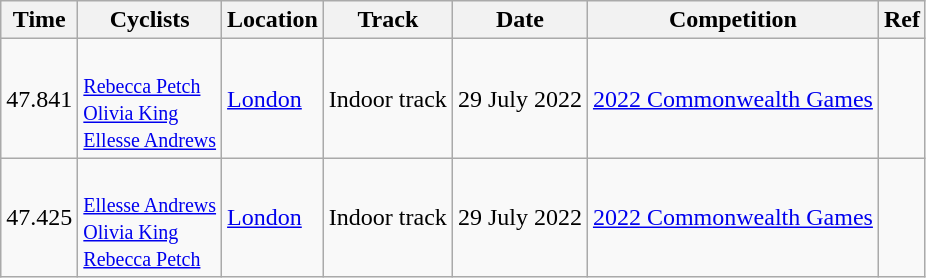<table class="wikitable">
<tr align="left">
<th>Time</th>
<th>Cyclists</th>
<th>Location</th>
<th>Track</th>
<th>Date</th>
<th>Competition</th>
<th>Ref</th>
</tr>
<tr>
<td>47.841</td>
<td><br><small><a href='#'>Rebecca Petch</a><br><a href='#'>Olivia King</a><br><a href='#'>Ellesse Andrews</a></small></td>
<td> <a href='#'>London</a></td>
<td>Indoor track</td>
<td>29 July 2022</td>
<td><a href='#'>2022 Commonwealth Games</a></td>
<td></td>
</tr>
<tr>
<td>47.425</td>
<td><br><small><a href='#'>Ellesse Andrews</a><br><a href='#'>Olivia King</a><br><a href='#'>Rebecca Petch</a></small></td>
<td> <a href='#'>London</a></td>
<td>Indoor track</td>
<td>29 July 2022</td>
<td><a href='#'>2022 Commonwealth Games</a></td>
<td></td>
</tr>
</table>
